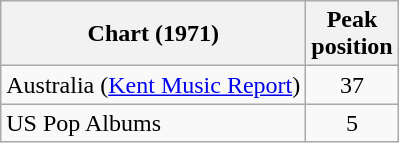<table class="wikitable">
<tr>
<th>Chart (1971)</th>
<th>Peak<br>position</th>
</tr>
<tr>
<td>Australia (<a href='#'>Kent Music Report</a>)</td>
<td style="text-align:center;">37</td>
</tr>
<tr>
<td>US Pop Albums</td>
<td align="center">5</td>
</tr>
</table>
